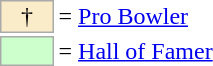<table border=0 cellspacing="0" cellpadding="8">
<tr>
<td><br><table style="margin: 0.75em 0 0 0.5em;">
<tr>
<td style="background:#faecc8; border:1px solid #aaa; width:2em; text-align:center;">†</td>
<td>= <a href='#'>Pro Bowler</a></td>
</tr>
<tr>
<td style="background:#CCFFCC; border:1px solid #aaaaaa; width:2em; text-align:center;"></td>
<td>= <a href='#'>Hall of Famer</a></td>
</tr>
</table>
</td>
<td cellspacing="2"><br></td>
</tr>
</table>
